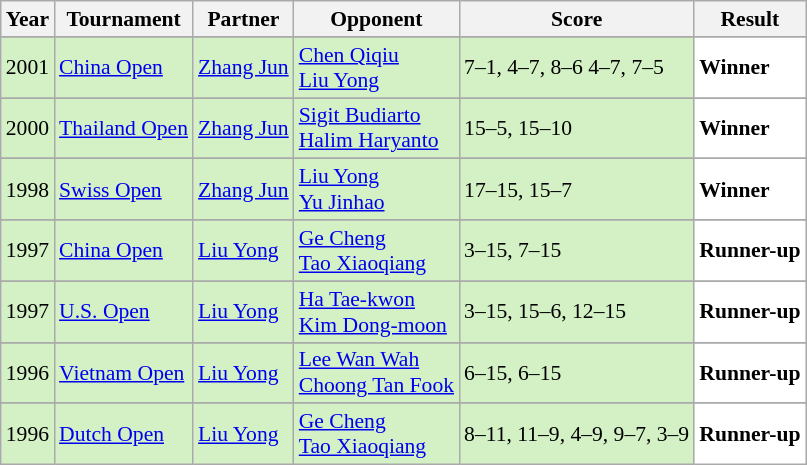<table class="sortable wikitable" style="font-size: 90%;">
<tr>
<th>Year</th>
<th>Tournament</th>
<th>Partner</th>
<th>Opponent</th>
<th>Score</th>
<th>Result</th>
</tr>
<tr>
</tr>
<tr style="background:#D4F1C5">
<td align="center">2001</td>
<td align="left"><a href='#'>China Open</a></td>
<td align="left"> <a href='#'>Zhang Jun</a></td>
<td align="left"> <a href='#'>Chen Qiqiu</a> <br>  <a href='#'>Liu Yong</a></td>
<td align="left">7–1, 4–7, 8–6 4–7, 7–5</td>
<td style="text-align:left; background:white"> <strong>Winner</strong></td>
</tr>
<tr>
</tr>
<tr style="background:#D4F1C5">
<td align="center">2000</td>
<td align="left"><a href='#'>Thailand Open</a></td>
<td align="left"> <a href='#'>Zhang Jun</a></td>
<td align="left"> <a href='#'>Sigit Budiarto</a> <br>  <a href='#'>Halim Haryanto</a></td>
<td align="left">15–5, 15–10</td>
<td style="text-align:left; background:white"> <strong>Winner</strong></td>
</tr>
<tr>
</tr>
<tr style="background:#D4F1C5">
<td align="center">1998</td>
<td align="left"><a href='#'>Swiss Open</a></td>
<td align="left"> <a href='#'>Zhang Jun</a></td>
<td align="left"> <a href='#'>Liu Yong</a> <br>  <a href='#'>Yu Jinhao</a></td>
<td align="left">17–15, 15–7</td>
<td style="text-align:left; background:white"> <strong>Winner</strong></td>
</tr>
<tr>
</tr>
<tr style="background:#D4F1C5">
<td align="center">1997</td>
<td align="left"><a href='#'>China Open</a></td>
<td align="left"> <a href='#'>Liu Yong</a></td>
<td align="left"> <a href='#'>Ge Cheng</a> <br>  <a href='#'>Tao Xiaoqiang</a></td>
<td align="left">3–15, 7–15</td>
<td style="text-align:left; background:white"> <strong>Runner-up</strong></td>
</tr>
<tr>
</tr>
<tr style="background:#D4F1C5">
<td align="center">1997</td>
<td align="left"><a href='#'>U.S. Open</a></td>
<td align="left"> <a href='#'>Liu Yong</a></td>
<td align="left"> <a href='#'>Ha Tae-kwon</a> <br>  <a href='#'>Kim Dong-moon</a></td>
<td align="left">3–15, 15–6, 12–15</td>
<td style="text-align:left; background:white"> <strong>Runner-up</strong></td>
</tr>
<tr>
</tr>
<tr style="background:#D4F1C5">
<td align="center">1996</td>
<td align="left"><a href='#'>Vietnam Open</a></td>
<td align="left"> <a href='#'>Liu Yong</a></td>
<td align="left"> <a href='#'>Lee Wan Wah</a> <br>  <a href='#'>Choong Tan Fook</a></td>
<td align="left">6–15, 6–15</td>
<td style="text-align:left; background:white"> <strong>Runner-up</strong></td>
</tr>
<tr>
</tr>
<tr style="background:#D4F1C5">
<td align="center">1996</td>
<td align="left"><a href='#'>Dutch Open</a></td>
<td align="left"> <a href='#'>Liu Yong</a></td>
<td align="left"> <a href='#'>Ge Cheng</a> <br>  <a href='#'>Tao Xiaoqiang</a></td>
<td align="left">8–11, 11–9, 4–9, 9–7, 3–9</td>
<td style="text-align:left; background:white"> <strong>Runner-up</strong></td>
</tr>
</table>
